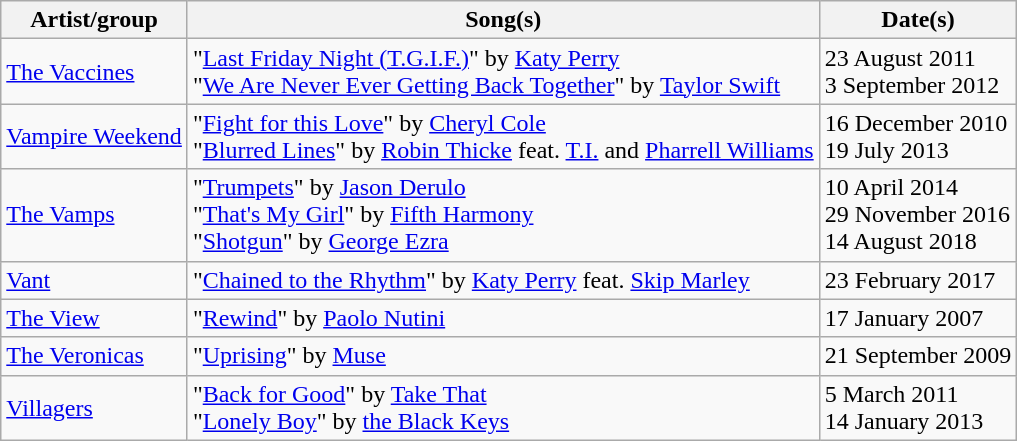<table class="wikitable">
<tr>
<th>Artist/group</th>
<th>Song(s)</th>
<th>Date(s)</th>
</tr>
<tr>
<td><a href='#'>The Vaccines</a></td>
<td>"<a href='#'>Last Friday Night (T.G.I.F.)</a>" by <a href='#'>Katy Perry</a><br>"<a href='#'>We Are Never Ever Getting Back Together</a>" by <a href='#'>Taylor Swift</a></td>
<td>23 August 2011<br>3 September 2012</td>
</tr>
<tr>
<td><a href='#'>Vampire Weekend</a></td>
<td>"<a href='#'>Fight for this Love</a>" by <a href='#'>Cheryl Cole</a><br>"<a href='#'>Blurred Lines</a>" by <a href='#'>Robin Thicke</a> feat. <a href='#'>T.I.</a> and <a href='#'>Pharrell Williams</a></td>
<td>16 December 2010<br>19 July 2013</td>
</tr>
<tr>
<td><a href='#'>The Vamps</a></td>
<td>"<a href='#'>Trumpets</a>" by <a href='#'>Jason Derulo</a><br>"<a href='#'>That's My Girl</a>" by <a href='#'>Fifth Harmony</a><br>"<a href='#'>Shotgun</a>" by <a href='#'>George Ezra</a></td>
<td>10 April 2014<br>29 November 2016<br>14 August 2018</td>
</tr>
<tr>
<td><a href='#'>Vant</a></td>
<td>"<a href='#'>Chained to the Rhythm</a>" by <a href='#'>Katy Perry</a> feat. <a href='#'>Skip Marley</a></td>
<td>23 February 2017</td>
</tr>
<tr>
<td><a href='#'>The View</a></td>
<td>"<a href='#'>Rewind</a>" by <a href='#'>Paolo Nutini</a></td>
<td>17 January 2007</td>
</tr>
<tr>
<td><a href='#'>The Veronicas</a></td>
<td>"<a href='#'>Uprising</a>" by <a href='#'>Muse</a></td>
<td>21 September 2009</td>
</tr>
<tr>
<td><a href='#'>Villagers</a></td>
<td>"<a href='#'>Back for Good</a>" by <a href='#'>Take That</a><br>"<a href='#'>Lonely Boy</a>" by <a href='#'>the Black Keys</a></td>
<td>5 March 2011<br>14 January 2013</td>
</tr>
</table>
